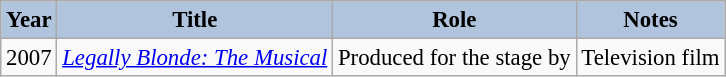<table class="wikitable" style="font-size:95%;">
<tr>
<th style="background:#B0C4DE;">Year</th>
<th style="background:#B0C4DE;">Title</th>
<th style="background:#B0C4DE;">Role</th>
<th style="background:#B0C4DE;">Notes</th>
</tr>
<tr>
<td>2007</td>
<td><em><a href='#'>Legally Blonde: The Musical</a></em></td>
<td>Produced for the stage by</td>
<td>Television film</td>
</tr>
</table>
